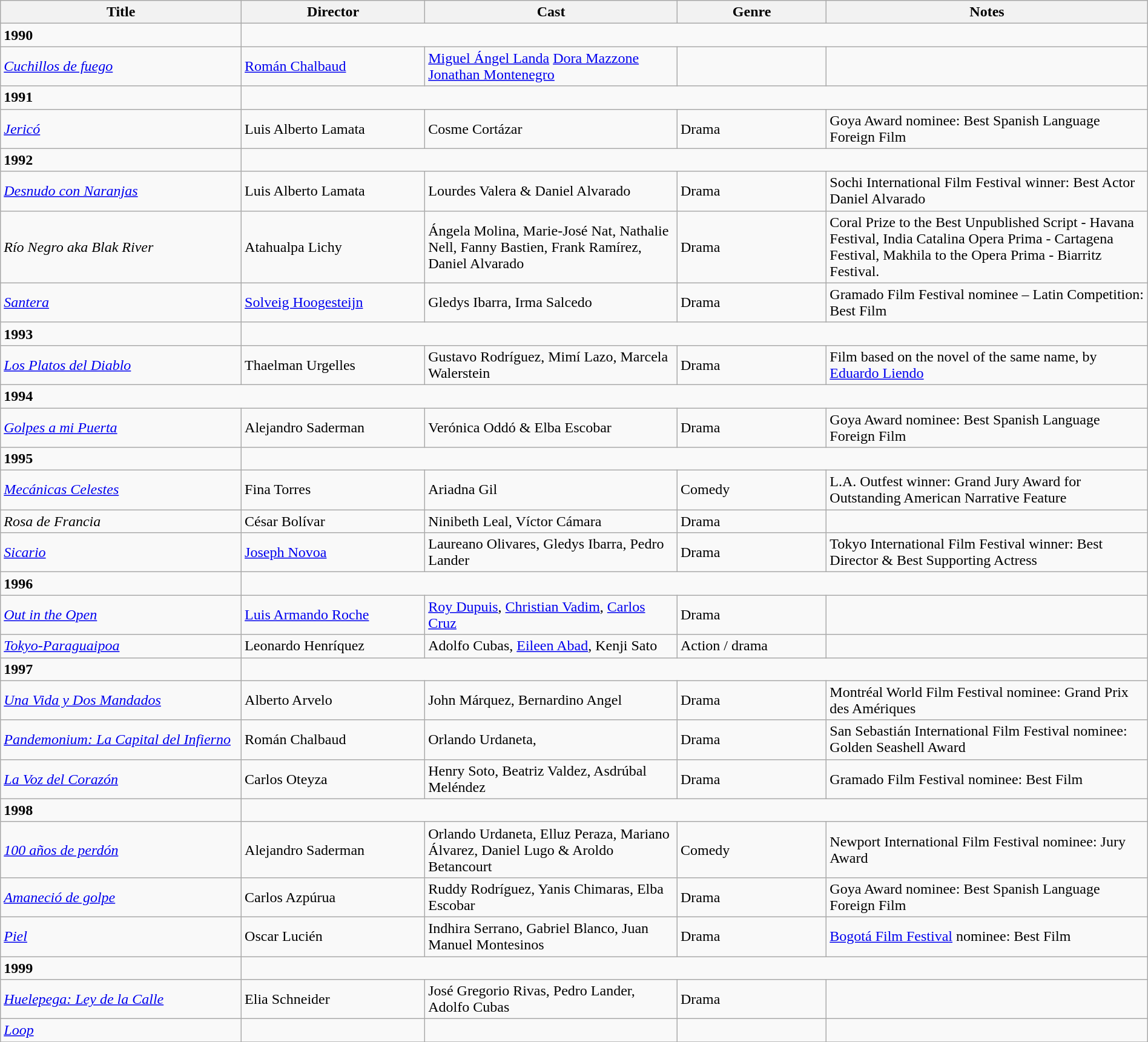<table class="wikitable" width= "100%">
<tr>
<th width=21%>Title</th>
<th width=16%>Director</th>
<th width=22%>Cast</th>
<th width=13%>Genre</th>
<th width=28%>Notes</th>
</tr>
<tr>
<td><strong>1990</strong></td>
</tr>
<tr>
<td><em><a href='#'>Cuchillos de fuego</a></em></td>
<td><a href='#'>Román Chalbaud</a></td>
<td><a href='#'>Miguel Ángel Landa</a> <a href='#'>Dora Mazzone</a> <a href='#'>Jonathan Montenegro</a></td>
<td></td>
<td></td>
</tr>
<tr>
<td><strong>1991</strong></td>
</tr>
<tr>
<td><em><a href='#'>Jericó</a></em></td>
<td>Luis Alberto Lamata</td>
<td>Cosme Cortázar</td>
<td>Drama</td>
<td>Goya Award nominee: Best Spanish Language Foreign Film</td>
</tr>
<tr>
<td><strong>1992</strong></td>
</tr>
<tr>
<td><em><a href='#'>Desnudo con Naranjas</a></em></td>
<td>Luis Alberto Lamata</td>
<td>Lourdes Valera & Daniel Alvarado</td>
<td>Drama</td>
<td>Sochi International Film Festival winner: Best Actor Daniel Alvarado</td>
</tr>
<tr>
<td><em>Río Negro aka Blak River</em></td>
<td>Atahualpa Lichy</td>
<td>Ángela Molina, Marie-José Nat, Nathalie Nell, Fanny Bastien, Frank Ramírez, Daniel Alvarado</td>
<td>Drama</td>
<td>Coral Prize to the Best Unpublished Script - Havana Festival, India Catalina Opera Prima - Cartagena Festival, Makhila to the Opera Prima - Biarritz Festival.</td>
</tr>
<tr>
<td><em><a href='#'>Santera</a></em></td>
<td><a href='#'>Solveig Hoogesteijn</a></td>
<td>Gledys Ibarra, Irma Salcedo</td>
<td>Drama</td>
<td>Gramado Film Festival nominee – Latin Competition: Best Film</td>
</tr>
<tr>
<td><strong>1993</strong></td>
</tr>
<tr>
<td><em><a href='#'>Los Platos del Diablo</a></em></td>
<td>Thaelman Urgelles</td>
<td>Gustavo Rodríguez, Mimí Lazo, Marcela Walerstein</td>
<td>Drama</td>
<td>Film based on the novel of the same name, by <a href='#'>Eduardo Liendo</a></td>
</tr>
<tr>
<td colspan="7"><strong>1994</strong></td>
</tr>
<tr>
<td><em><a href='#'>Golpes a mi Puerta</a></em></td>
<td>Alejandro Saderman</td>
<td>Verónica Oddó & Elba Escobar</td>
<td>Drama</td>
<td>Goya Award nominee: Best Spanish Language Foreign Film</td>
</tr>
<tr>
<td><strong>1995</strong></td>
</tr>
<tr>
<td><em><a href='#'>Mecánicas Celestes</a></em></td>
<td>Fina Torres</td>
<td>Ariadna Gil</td>
<td>Comedy</td>
<td>L.A. Outfest winner: Grand Jury Award for Outstanding American Narrative Feature</td>
</tr>
<tr>
<td><em>Rosa de Francia</em></td>
<td>César Bolívar</td>
<td>Ninibeth Leal, Víctor Cámara</td>
<td>Drama</td>
<td></td>
</tr>
<tr>
<td><em><a href='#'>Sicario</a></em></td>
<td><a href='#'>Joseph Novoa</a></td>
<td>Laureano Olivares, Gledys Ibarra, Pedro Lander</td>
<td>Drama</td>
<td>Tokyo International Film Festival winner: Best Director & Best Supporting Actress</td>
</tr>
<tr>
<td><strong>1996</strong></td>
</tr>
<tr>
<td><em><a href='#'>Out in the Open</a></em></td>
<td><a href='#'>Luis Armando Roche</a></td>
<td><a href='#'>Roy Dupuis</a>, <a href='#'>Christian Vadim</a>, <a href='#'>Carlos Cruz</a></td>
<td>Drama</td>
<td></td>
</tr>
<tr>
<td><em><a href='#'>Tokyo-Paraguaipoa</a></em></td>
<td>Leonardo Henríquez</td>
<td>Adolfo Cubas, <a href='#'>Eileen Abad</a>, Kenji Sato</td>
<td>Action / drama</td>
<td></td>
</tr>
<tr>
<td><strong>1997</strong></td>
</tr>
<tr>
<td><em><a href='#'>Una Vida y Dos Mandados</a></em></td>
<td>Alberto Arvelo</td>
<td>John Márquez, Bernardino Angel</td>
<td>Drama</td>
<td>Montréal World Film Festival nominee: Grand Prix des Amériques</td>
</tr>
<tr>
<td><em><a href='#'>Pandemonium: La Capital del Infierno</a></em></td>
<td>Román Chalbaud</td>
<td>Orlando Urdaneta, </td>
<td>Drama</td>
<td>San Sebastián International Film Festival nominee: Golden Seashell Award</td>
</tr>
<tr>
<td><em><a href='#'>La Voz del Corazón</a></em></td>
<td>Carlos Oteyza</td>
<td>Henry Soto, Beatriz Valdez, Asdrúbal Meléndez</td>
<td>Drama</td>
<td>Gramado Film Festival nominee: Best Film</td>
</tr>
<tr>
<td><strong>1998</strong></td>
</tr>
<tr>
<td><em><a href='#'>100 años de perdón</a></em></td>
<td>Alejandro Saderman</td>
<td>Orlando Urdaneta, Elluz Peraza, Mariano Álvarez, Daniel Lugo & Aroldo Betancourt</td>
<td>Comedy</td>
<td>Newport International Film Festival nominee: Jury Award</td>
</tr>
<tr>
<td><em><a href='#'>Amaneció de golpe</a></em></td>
<td>Carlos Azpúrua</td>
<td>Ruddy Rodríguez, Yanis Chimaras, Elba Escobar</td>
<td>Drama</td>
<td>Goya Award nominee: Best Spanish Language Foreign Film</td>
</tr>
<tr>
<td><em><a href='#'>Piel</a></em></td>
<td>Oscar Lucién</td>
<td>Indhira Serrano, Gabriel Blanco, Juan Manuel Montesinos</td>
<td>Drama</td>
<td><a href='#'>Bogotá Film Festival</a> nominee: Best Film</td>
</tr>
<tr>
<td><strong>1999</strong></td>
</tr>
<tr>
<td><em><a href='#'>Huelepega: Ley de la Calle</a></em></td>
<td>Elia Schneider</td>
<td>José Gregorio Rivas, Pedro Lander, Adolfo Cubas</td>
<td>Drama</td>
<td></td>
</tr>
<tr>
<td><em><a href='#'>Loop</a></em></td>
<td></td>
<td></td>
<td></td>
<td></td>
</tr>
<tr>
</tr>
</table>
